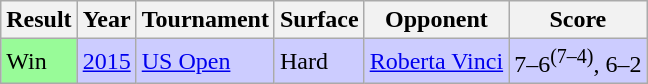<table class="sortable wikitable">
<tr>
<th>Result</th>
<th>Year</th>
<th>Tournament</th>
<th>Surface</th>
<th>Opponent</th>
<th>Score</th>
</tr>
<tr style="background:#ccf;">
<td bgcolor=98FB98>Win</td>
<td><a href='#'>2015</a></td>
<td><a href='#'>US Open</a></td>
<td>Hard</td>
<td> <a href='#'>Roberta Vinci</a></td>
<td>7–6<sup>(7–4)</sup>, 6–2</td>
</tr>
</table>
